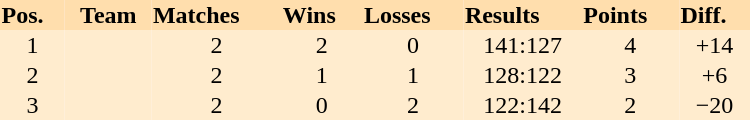<table style="text-align:left" border="0" cellspacing="0" align="right" width="500px">
<tr bgcolor="#FFDEAD">
<th>Pos.</th>
<th align="center">Team</th>
<th>Matches</th>
<th>Wins</th>
<th>Losses</th>
<th>Results</th>
<th>Points</th>
<th>Diff.</th>
</tr>
<tr bgcolor="#FFECCE" align="center">
<td>1</td>
<td align="left"></td>
<td>2</td>
<td>2</td>
<td>0</td>
<td>141:127</td>
<td>4</td>
<td>+14</td>
</tr>
<tr bgcolor="#FFECCE" align="center">
<td>2</td>
<td align="left"></td>
<td>2</td>
<td>1</td>
<td>1</td>
<td>128:122</td>
<td>3</td>
<td>+6</td>
</tr>
<tr bgcolor="#FFECCE" align="center">
<td>3</td>
<td align="left"></td>
<td>2</td>
<td>0</td>
<td>2</td>
<td>122:142</td>
<td>2</td>
<td>−20</td>
</tr>
</table>
